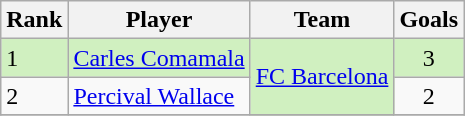<table class="wikitable">
<tr>
<th>Rank</th>
<th>Player</th>
<th>Team</th>
<th>Goals</th>
</tr>
<tr bgcolor="D0F0C0">
<td>1</td>
<td><a href='#'>Carles Comamala</a></td>
<td rowspan=2><a href='#'>FC Barcelona</a></td>
<td align="center">3</td>
</tr>
<tr>
<td>2</td>
<td><a href='#'>Percival Wallace</a></td>
<td align="center">2</td>
</tr>
<tr>
</tr>
</table>
